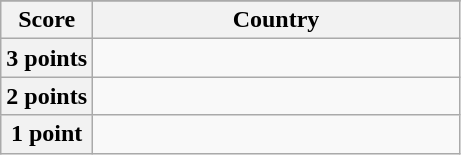<table class="wikitable">
<tr>
</tr>
<tr>
<th scope="col" width="20%">Score</th>
<th scope="col">Country</th>
</tr>
<tr>
<th scope="row">3 points</th>
<td></td>
</tr>
<tr>
<th scope="row">2 points</th>
<td></td>
</tr>
<tr>
<th scope="row">1 point</th>
<td></td>
</tr>
</table>
